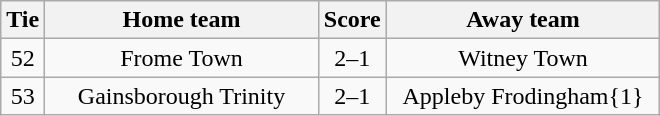<table class="wikitable" style="text-align:center;">
<tr>
<th width=20>Tie</th>
<th width=175>Home team</th>
<th width=20>Score</th>
<th width=175>Away team</th>
</tr>
<tr>
<td>52</td>
<td>Frome Town</td>
<td>2–1</td>
<td>Witney Town</td>
</tr>
<tr>
<td>53</td>
<td>Gainsborough Trinity</td>
<td>2–1</td>
<td>Appleby Frodingham{1}</td>
</tr>
</table>
